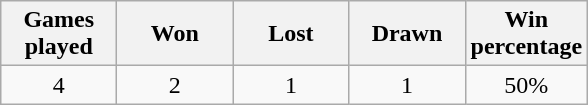<table class="wikitable" style="text-align:center">
<tr>
<th width="70">Games played</th>
<th width="70">Won</th>
<th width="70">Lost</th>
<th width="70">Drawn</th>
<th width="70">Win percentage</th>
</tr>
<tr>
<td>4</td>
<td>2</td>
<td>1</td>
<td>1</td>
<td>50%</td>
</tr>
</table>
